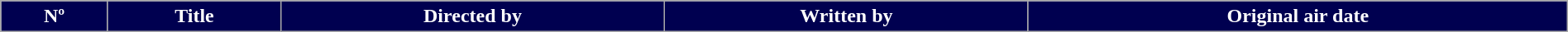<table class="wikitable plainrowheaders" style="width:100%; style="background:#fff;">
<tr style="color:white;">
<th style="background:#000050;" width:20px">Nº</th>
<th style="background:#000050;">Title</th>
<th style="background:#000050;" width:150px">Directed by</th>
<th style="background:#000050;" width:115px">Written by</th>
<th style="background:#000050;" width:105px">Original air date<br>




</th>
</tr>
</table>
